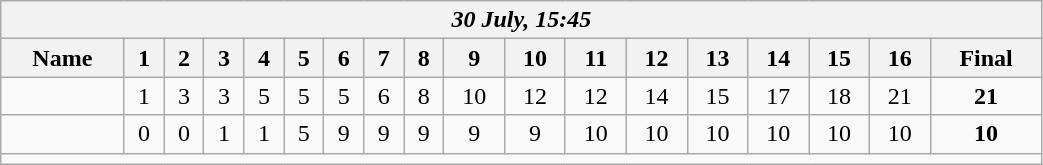<table class=wikitable style="text-align:center; width: 55%">
<tr>
<th colspan=18><em>30 July, 15:45</em></th>
</tr>
<tr>
<th>Name</th>
<th>1</th>
<th>2</th>
<th>3</th>
<th>4</th>
<th>5</th>
<th>6</th>
<th>7</th>
<th>8</th>
<th>9</th>
<th>10</th>
<th>11</th>
<th>12</th>
<th>13</th>
<th>14</th>
<th>15</th>
<th>16</th>
<th>Final</th>
</tr>
<tr>
<td align=left><strong></strong></td>
<td>1</td>
<td>3</td>
<td>3</td>
<td>5</td>
<td>5</td>
<td>5</td>
<td>6</td>
<td>8</td>
<td>10</td>
<td>12</td>
<td>12</td>
<td>14</td>
<td>15</td>
<td>17</td>
<td>18</td>
<td>21</td>
<td><strong>21</strong></td>
</tr>
<tr>
<td align=left></td>
<td>0</td>
<td>0</td>
<td>1</td>
<td>1</td>
<td>5</td>
<td>9</td>
<td>9</td>
<td>9</td>
<td>9</td>
<td>9</td>
<td>10</td>
<td>10</td>
<td>10</td>
<td>10</td>
<td>10</td>
<td>10</td>
<td><strong>10</strong></td>
</tr>
<tr>
<td colspan=18></td>
</tr>
</table>
